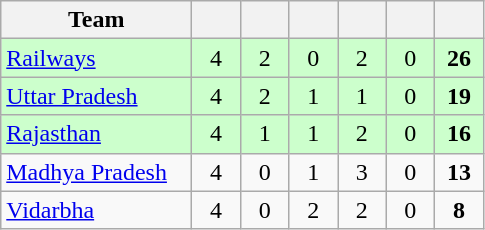<table class="wikitable" style="text-align:center">
<tr>
<th style="width:120px">Team</th>
<th style="width:25px"></th>
<th style="width:25px"></th>
<th style="width:25px"></th>
<th style="width:25px"></th>
<th style="width:25px"></th>
<th style="width:25px"></th>
</tr>
<tr style="background:#cfc;">
<td style="text-align:left"><a href='#'>Railways</a></td>
<td>4</td>
<td>2</td>
<td>0</td>
<td>2</td>
<td>0</td>
<td><strong>26</strong></td>
</tr>
<tr style="background:#cfc;">
<td style="text-align:left"><a href='#'>Uttar Pradesh</a></td>
<td>4</td>
<td>2</td>
<td>1</td>
<td>1</td>
<td>0</td>
<td><strong>19</strong></td>
</tr>
<tr style="background:#cfc;">
<td style="text-align:left"><a href='#'>Rajasthan</a></td>
<td>4</td>
<td>1</td>
<td>1</td>
<td>2</td>
<td>0</td>
<td><strong>16</strong></td>
</tr>
<tr>
<td style="text-align:left"><a href='#'>Madhya Pradesh</a></td>
<td>4</td>
<td>0</td>
<td>1</td>
<td>3</td>
<td>0</td>
<td><strong>13</strong></td>
</tr>
<tr>
<td style="text-align:left"><a href='#'>Vidarbha</a></td>
<td>4</td>
<td>0</td>
<td>2</td>
<td>2</td>
<td>0</td>
<td><strong>8</strong></td>
</tr>
</table>
